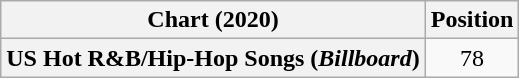<table class="wikitable plainrowheaders" style="text-align:center">
<tr>
<th scope="col">Chart (2020)</th>
<th scope="col">Position</th>
</tr>
<tr>
<th scope="row">US Hot R&B/Hip-Hop Songs (<em>Billboard</em>)</th>
<td>78</td>
</tr>
</table>
